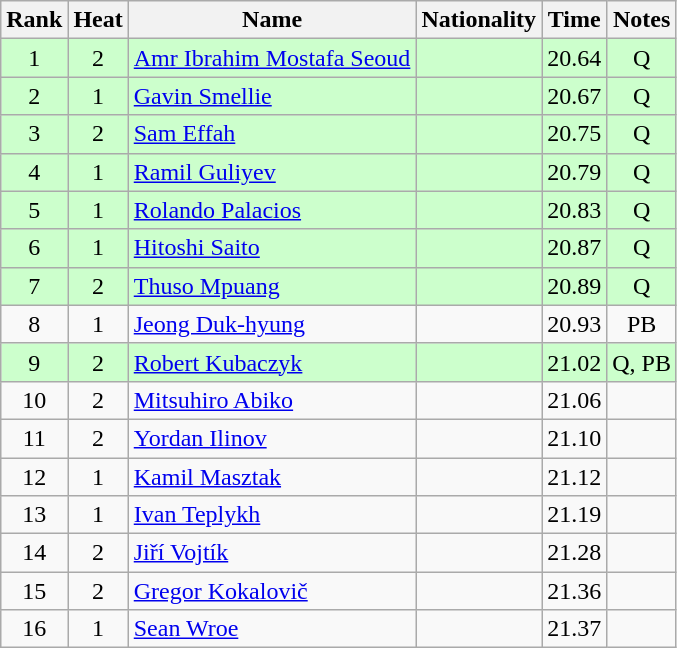<table class="wikitable sortable" style="text-align:center">
<tr>
<th>Rank</th>
<th>Heat</th>
<th>Name</th>
<th>Nationality</th>
<th>Time</th>
<th>Notes</th>
</tr>
<tr bgcolor=ccffcc>
<td>1</td>
<td>2</td>
<td align=left><a href='#'>Amr Ibrahim Mostafa Seoud</a></td>
<td align=left></td>
<td>20.64</td>
<td>Q</td>
</tr>
<tr bgcolor=ccffcc>
<td>2</td>
<td>1</td>
<td align=left><a href='#'>Gavin Smellie</a></td>
<td align=left></td>
<td>20.67</td>
<td>Q</td>
</tr>
<tr bgcolor=ccffcc>
<td>3</td>
<td>2</td>
<td align=left><a href='#'>Sam Effah</a></td>
<td align=left></td>
<td>20.75</td>
<td>Q</td>
</tr>
<tr bgcolor=ccffcc>
<td>4</td>
<td>1</td>
<td align=left><a href='#'>Ramil Guliyev</a></td>
<td align=left></td>
<td>20.79</td>
<td>Q</td>
</tr>
<tr bgcolor=ccffcc>
<td>5</td>
<td>1</td>
<td align=left><a href='#'>Rolando Palacios</a></td>
<td align=left></td>
<td>20.83</td>
<td>Q</td>
</tr>
<tr bgcolor=ccffcc>
<td>6</td>
<td>1</td>
<td align=left><a href='#'>Hitoshi Saito</a></td>
<td align=left></td>
<td>20.87</td>
<td>Q</td>
</tr>
<tr bgcolor=ccffcc>
<td>7</td>
<td>2</td>
<td align=left><a href='#'>Thuso Mpuang</a></td>
<td align=left></td>
<td>20.89</td>
<td>Q</td>
</tr>
<tr>
<td>8</td>
<td>1</td>
<td align=left><a href='#'>Jeong Duk-hyung</a></td>
<td align=left></td>
<td>20.93</td>
<td>PB</td>
</tr>
<tr bgcolor=ccffcc>
<td>9</td>
<td>2</td>
<td align=left><a href='#'>Robert Kubaczyk</a></td>
<td align=left></td>
<td>21.02</td>
<td>Q, PB</td>
</tr>
<tr>
<td>10</td>
<td>2</td>
<td align=left><a href='#'>Mitsuhiro Abiko</a></td>
<td align=left></td>
<td>21.06</td>
<td></td>
</tr>
<tr>
<td>11</td>
<td>2</td>
<td align=left><a href='#'>Yordan Ilinov</a></td>
<td align=left></td>
<td>21.10</td>
<td></td>
</tr>
<tr>
<td>12</td>
<td>1</td>
<td align=left><a href='#'>Kamil Masztak</a></td>
<td align=left></td>
<td>21.12</td>
<td></td>
</tr>
<tr>
<td>13</td>
<td>1</td>
<td align=left><a href='#'>Ivan Teplykh</a></td>
<td align=left></td>
<td>21.19</td>
<td></td>
</tr>
<tr>
<td>14</td>
<td>2</td>
<td align=left><a href='#'>Jiří Vojtík</a></td>
<td align=left></td>
<td>21.28</td>
<td></td>
</tr>
<tr>
<td>15</td>
<td>2</td>
<td align=left><a href='#'>Gregor Kokalovič</a></td>
<td align=left></td>
<td>21.36</td>
<td></td>
</tr>
<tr>
<td>16</td>
<td>1</td>
<td align=left><a href='#'>Sean Wroe</a></td>
<td align=left></td>
<td>21.37</td>
<td></td>
</tr>
</table>
